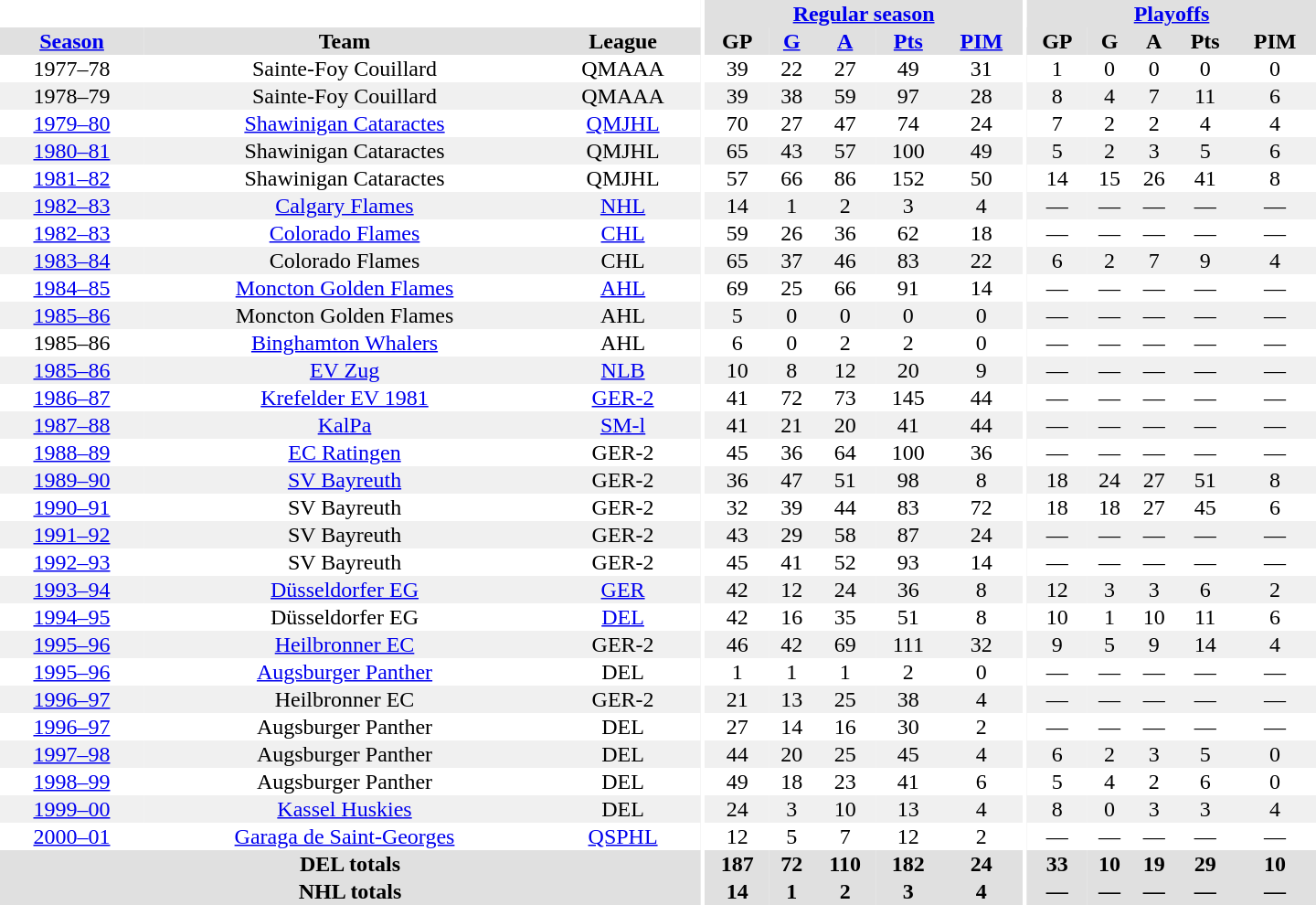<table border="0" cellpadding="1" cellspacing="0" style="text-align:center; width:60em">
<tr bgcolor="#e0e0e0">
<th colspan="3" bgcolor="#ffffff"></th>
<th rowspan="100" bgcolor="#ffffff"></th>
<th colspan="5"><a href='#'>Regular season</a></th>
<th rowspan="100" bgcolor="#ffffff"></th>
<th colspan="5"><a href='#'>Playoffs</a></th>
</tr>
<tr bgcolor="#e0e0e0">
<th><a href='#'>Season</a></th>
<th>Team</th>
<th>League</th>
<th>GP</th>
<th><a href='#'>G</a></th>
<th><a href='#'>A</a></th>
<th><a href='#'>Pts</a></th>
<th><a href='#'>PIM</a></th>
<th>GP</th>
<th>G</th>
<th>A</th>
<th>Pts</th>
<th>PIM</th>
</tr>
<tr>
<td>1977–78</td>
<td>Sainte-Foy Couillard</td>
<td>QMAAA</td>
<td>39</td>
<td>22</td>
<td>27</td>
<td>49</td>
<td>31</td>
<td>1</td>
<td>0</td>
<td>0</td>
<td>0</td>
<td>0</td>
</tr>
<tr bgcolor="#f0f0f0">
<td>1978–79</td>
<td>Sainte-Foy Couillard</td>
<td>QMAAA</td>
<td>39</td>
<td>38</td>
<td>59</td>
<td>97</td>
<td>28</td>
<td>8</td>
<td>4</td>
<td>7</td>
<td>11</td>
<td>6</td>
</tr>
<tr>
<td><a href='#'>1979–80</a></td>
<td><a href='#'>Shawinigan Cataractes</a></td>
<td><a href='#'>QMJHL</a></td>
<td>70</td>
<td>27</td>
<td>47</td>
<td>74</td>
<td>24</td>
<td>7</td>
<td>2</td>
<td>2</td>
<td>4</td>
<td>4</td>
</tr>
<tr bgcolor="#f0f0f0">
<td><a href='#'>1980–81</a></td>
<td>Shawinigan Cataractes</td>
<td>QMJHL</td>
<td>65</td>
<td>43</td>
<td>57</td>
<td>100</td>
<td>49</td>
<td>5</td>
<td>2</td>
<td>3</td>
<td>5</td>
<td>6</td>
</tr>
<tr>
<td><a href='#'>1981–82</a></td>
<td>Shawinigan Cataractes</td>
<td>QMJHL</td>
<td>57</td>
<td>66</td>
<td>86</td>
<td>152</td>
<td>50</td>
<td>14</td>
<td>15</td>
<td>26</td>
<td>41</td>
<td>8</td>
</tr>
<tr bgcolor="#f0f0f0">
<td><a href='#'>1982–83</a></td>
<td><a href='#'>Calgary Flames</a></td>
<td><a href='#'>NHL</a></td>
<td>14</td>
<td>1</td>
<td>2</td>
<td>3</td>
<td>4</td>
<td>—</td>
<td>—</td>
<td>—</td>
<td>—</td>
<td>—</td>
</tr>
<tr>
<td><a href='#'>1982–83</a></td>
<td><a href='#'>Colorado Flames</a></td>
<td><a href='#'>CHL</a></td>
<td>59</td>
<td>26</td>
<td>36</td>
<td>62</td>
<td>18</td>
<td>—</td>
<td>—</td>
<td>—</td>
<td>—</td>
<td>—</td>
</tr>
<tr bgcolor="#f0f0f0">
<td><a href='#'>1983–84</a></td>
<td>Colorado Flames</td>
<td>CHL</td>
<td>65</td>
<td>37</td>
<td>46</td>
<td>83</td>
<td>22</td>
<td>6</td>
<td>2</td>
<td>7</td>
<td>9</td>
<td>4</td>
</tr>
<tr>
<td><a href='#'>1984–85</a></td>
<td><a href='#'>Moncton Golden Flames</a></td>
<td><a href='#'>AHL</a></td>
<td>69</td>
<td>25</td>
<td>66</td>
<td>91</td>
<td>14</td>
<td>—</td>
<td>—</td>
<td>—</td>
<td>—</td>
<td>—</td>
</tr>
<tr bgcolor="#f0f0f0">
<td><a href='#'>1985–86</a></td>
<td>Moncton Golden Flames</td>
<td>AHL</td>
<td>5</td>
<td>0</td>
<td>0</td>
<td>0</td>
<td>0</td>
<td>—</td>
<td>—</td>
<td>—</td>
<td>—</td>
<td>—</td>
</tr>
<tr>
<td>1985–86</td>
<td><a href='#'>Binghamton Whalers</a></td>
<td>AHL</td>
<td>6</td>
<td>0</td>
<td>2</td>
<td>2</td>
<td>0</td>
<td>—</td>
<td>—</td>
<td>—</td>
<td>—</td>
<td>—</td>
</tr>
<tr bgcolor="#f0f0f0">
<td><a href='#'>1985–86</a></td>
<td><a href='#'>EV Zug</a></td>
<td><a href='#'>NLB</a></td>
<td>10</td>
<td>8</td>
<td>12</td>
<td>20</td>
<td>9</td>
<td>—</td>
<td>—</td>
<td>—</td>
<td>—</td>
<td>—</td>
</tr>
<tr>
<td><a href='#'>1986–87</a></td>
<td><a href='#'>Krefelder EV 1981</a></td>
<td><a href='#'>GER-2</a></td>
<td>41</td>
<td>72</td>
<td>73</td>
<td>145</td>
<td>44</td>
<td>—</td>
<td>—</td>
<td>—</td>
<td>—</td>
<td>—</td>
</tr>
<tr bgcolor="#f0f0f0">
<td><a href='#'>1987–88</a></td>
<td><a href='#'>KalPa</a></td>
<td><a href='#'>SM-l</a></td>
<td>41</td>
<td>21</td>
<td>20</td>
<td>41</td>
<td>44</td>
<td>—</td>
<td>—</td>
<td>—</td>
<td>—</td>
<td>—</td>
</tr>
<tr>
<td><a href='#'>1988–89</a></td>
<td><a href='#'>EC Ratingen</a></td>
<td>GER-2</td>
<td>45</td>
<td>36</td>
<td>64</td>
<td>100</td>
<td>36</td>
<td>—</td>
<td>—</td>
<td>—</td>
<td>—</td>
<td>—</td>
</tr>
<tr bgcolor="#f0f0f0">
<td><a href='#'>1989–90</a></td>
<td><a href='#'>SV Bayreuth</a></td>
<td>GER-2</td>
<td>36</td>
<td>47</td>
<td>51</td>
<td>98</td>
<td>8</td>
<td>18</td>
<td>24</td>
<td>27</td>
<td>51</td>
<td>8</td>
</tr>
<tr>
<td><a href='#'>1990–91</a></td>
<td>SV Bayreuth</td>
<td>GER-2</td>
<td>32</td>
<td>39</td>
<td>44</td>
<td>83</td>
<td>72</td>
<td>18</td>
<td>18</td>
<td>27</td>
<td>45</td>
<td>6</td>
</tr>
<tr bgcolor="#f0f0f0">
<td><a href='#'>1991–92</a></td>
<td>SV Bayreuth</td>
<td>GER-2</td>
<td>43</td>
<td>29</td>
<td>58</td>
<td>87</td>
<td>24</td>
<td>—</td>
<td>—</td>
<td>—</td>
<td>—</td>
<td>—</td>
</tr>
<tr>
<td><a href='#'>1992–93</a></td>
<td>SV Bayreuth</td>
<td>GER-2</td>
<td>45</td>
<td>41</td>
<td>52</td>
<td>93</td>
<td>14</td>
<td>—</td>
<td>—</td>
<td>—</td>
<td>—</td>
<td>—</td>
</tr>
<tr bgcolor="#f0f0f0">
<td><a href='#'>1993–94</a></td>
<td><a href='#'>Düsseldorfer EG</a></td>
<td><a href='#'>GER</a></td>
<td>42</td>
<td>12</td>
<td>24</td>
<td>36</td>
<td>8</td>
<td>12</td>
<td>3</td>
<td>3</td>
<td>6</td>
<td>2</td>
</tr>
<tr>
<td><a href='#'>1994–95</a></td>
<td>Düsseldorfer EG</td>
<td><a href='#'>DEL</a></td>
<td>42</td>
<td>16</td>
<td>35</td>
<td>51</td>
<td>8</td>
<td>10</td>
<td>1</td>
<td>10</td>
<td>11</td>
<td>6</td>
</tr>
<tr bgcolor="#f0f0f0">
<td><a href='#'>1995–96</a></td>
<td><a href='#'>Heilbronner EC</a></td>
<td>GER-2</td>
<td>46</td>
<td>42</td>
<td>69</td>
<td>111</td>
<td>32</td>
<td>9</td>
<td>5</td>
<td>9</td>
<td>14</td>
<td>4</td>
</tr>
<tr>
<td><a href='#'>1995–96</a></td>
<td><a href='#'>Augsburger Panther</a></td>
<td>DEL</td>
<td>1</td>
<td>1</td>
<td>1</td>
<td>2</td>
<td>0</td>
<td>—</td>
<td>—</td>
<td>—</td>
<td>—</td>
<td>—</td>
</tr>
<tr bgcolor="#f0f0f0">
<td><a href='#'>1996–97</a></td>
<td>Heilbronner EC</td>
<td>GER-2</td>
<td>21</td>
<td>13</td>
<td>25</td>
<td>38</td>
<td>4</td>
<td>—</td>
<td>—</td>
<td>—</td>
<td>—</td>
<td>—</td>
</tr>
<tr>
<td><a href='#'>1996–97</a></td>
<td>Augsburger Panther</td>
<td>DEL</td>
<td>27</td>
<td>14</td>
<td>16</td>
<td>30</td>
<td>2</td>
<td>—</td>
<td>—</td>
<td>—</td>
<td>—</td>
<td>—</td>
</tr>
<tr bgcolor="#f0f0f0">
<td><a href='#'>1997–98</a></td>
<td>Augsburger Panther</td>
<td>DEL</td>
<td>44</td>
<td>20</td>
<td>25</td>
<td>45</td>
<td>4</td>
<td>6</td>
<td>2</td>
<td>3</td>
<td>5</td>
<td>0</td>
</tr>
<tr>
<td><a href='#'>1998–99</a></td>
<td>Augsburger Panther</td>
<td>DEL</td>
<td>49</td>
<td>18</td>
<td>23</td>
<td>41</td>
<td>6</td>
<td>5</td>
<td>4</td>
<td>2</td>
<td>6</td>
<td>0</td>
</tr>
<tr bgcolor="#f0f0f0">
<td><a href='#'>1999–00</a></td>
<td><a href='#'>Kassel Huskies</a></td>
<td>DEL</td>
<td>24</td>
<td>3</td>
<td>10</td>
<td>13</td>
<td>4</td>
<td>8</td>
<td>0</td>
<td>3</td>
<td>3</td>
<td>4</td>
</tr>
<tr>
<td><a href='#'>2000–01</a></td>
<td><a href='#'>Garaga de Saint-Georges</a></td>
<td><a href='#'>QSPHL</a></td>
<td>12</td>
<td>5</td>
<td>7</td>
<td>12</td>
<td>2</td>
<td>—</td>
<td>—</td>
<td>—</td>
<td>—</td>
<td>—</td>
</tr>
<tr bgcolor="#e0e0e0">
<th colspan="3">DEL totals</th>
<th>187</th>
<th>72</th>
<th>110</th>
<th>182</th>
<th>24</th>
<th>33</th>
<th>10</th>
<th>19</th>
<th>29</th>
<th>10</th>
</tr>
<tr bgcolor="#e0e0e0">
<th colspan="3">NHL totals</th>
<th>14</th>
<th>1</th>
<th>2</th>
<th>3</th>
<th>4</th>
<th>—</th>
<th>—</th>
<th>—</th>
<th>—</th>
<th>—</th>
</tr>
</table>
